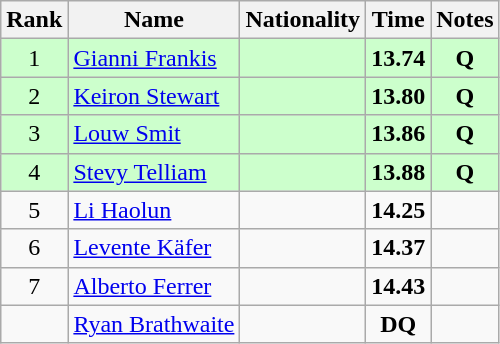<table class="wikitable sortable" style="text-align:center">
<tr>
<th>Rank</th>
<th>Name</th>
<th>Nationality</th>
<th>Time</th>
<th>Notes</th>
</tr>
<tr bgcolor=ccffcc>
<td>1</td>
<td align=left><a href='#'>Gianni Frankis</a></td>
<td align=left></td>
<td><strong>13.74</strong></td>
<td><strong>Q</strong></td>
</tr>
<tr bgcolor=ccffcc>
<td>2</td>
<td align=left><a href='#'>Keiron Stewart</a></td>
<td align=left></td>
<td><strong>13.80</strong></td>
<td><strong>Q</strong></td>
</tr>
<tr bgcolor=ccffcc>
<td>3</td>
<td align=left><a href='#'>Louw Smit</a></td>
<td align=left></td>
<td><strong>13.86</strong></td>
<td><strong>Q</strong></td>
</tr>
<tr bgcolor=ccffcc>
<td>4</td>
<td align=left><a href='#'>Stevy Telliam</a></td>
<td align=left></td>
<td><strong>13.88</strong></td>
<td><strong>Q</strong></td>
</tr>
<tr>
<td>5</td>
<td align=left><a href='#'>Li Haolun</a></td>
<td align=left></td>
<td><strong>14.25</strong></td>
<td></td>
</tr>
<tr>
<td>6</td>
<td align=left><a href='#'>Levente Käfer</a></td>
<td align=left></td>
<td><strong>14.37</strong></td>
<td></td>
</tr>
<tr>
<td>7</td>
<td align=left><a href='#'>Alberto Ferrer</a></td>
<td align=left></td>
<td><strong>14.43</strong></td>
<td></td>
</tr>
<tr>
<td></td>
<td align=left><a href='#'>Ryan Brathwaite</a></td>
<td align=left></td>
<td><strong>DQ</strong></td>
<td></td>
</tr>
</table>
